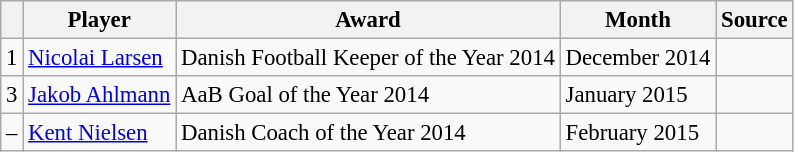<table class="wikitable sortable" style="text-align:left; font-size:95%;">
<tr>
<th></th>
<th>Player</th>
<th>Award</th>
<th>Month</th>
<th>Source</th>
</tr>
<tr>
<td rowspan="1" align=center>1</td>
<td rowspan="1"> <a href='#'>Nicolai Larsen</a></td>
<td>Danish Football Keeper of the Year 2014</td>
<td>December 2014</td>
<td></td>
</tr>
<tr>
<td rowspan="1" align=center>3</td>
<td rowspan="1"> <a href='#'>Jakob Ahlmann</a></td>
<td>AaB Goal of the Year 2014</td>
<td>January 2015</td>
<td></td>
</tr>
<tr>
<td rowspan="1" align=center>–</td>
<td rowspan="1"> <a href='#'>Kent Nielsen</a></td>
<td>Danish Coach of the Year 2014</td>
<td>February 2015</td>
<td></td>
</tr>
</table>
